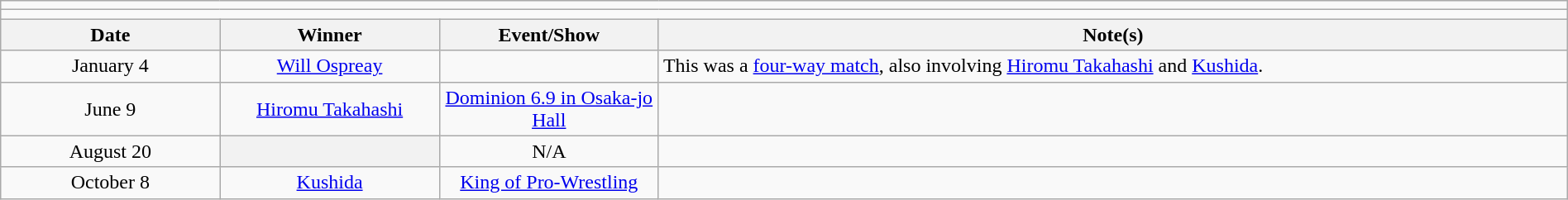<table class="wikitable" style="text-align:center; width:100%;">
<tr>
<td colspan="5"></td>
</tr>
<tr>
<td colspan="5"><strong></strong></td>
</tr>
<tr>
<th width=14%>Date</th>
<th width=14%>Winner</th>
<th width=14%>Event/Show</th>
<th width=58%>Note(s)</th>
</tr>
<tr>
<td>January 4</td>
<td><a href='#'>Will Ospreay</a></td>
<td></td>
<td align=left>This was a <a href='#'>four-way match</a>, also involving <a href='#'>Hiromu Takahashi</a> and <a href='#'>Kushida</a>.</td>
</tr>
<tr>
<td>June 9</td>
<td><a href='#'>Hiromu Takahashi</a></td>
<td><a href='#'>Dominion 6.9 in Osaka-jo Hall</a></td>
<td align=left></td>
</tr>
<tr>
<td>August 20</td>
<th></th>
<td>N/A</td>
<td align=left></td>
</tr>
<tr>
<td>October 8</td>
<td><a href='#'>Kushida</a></td>
<td><a href='#'>King of Pro-Wrestling</a></td>
<td align=left></td>
</tr>
</table>
